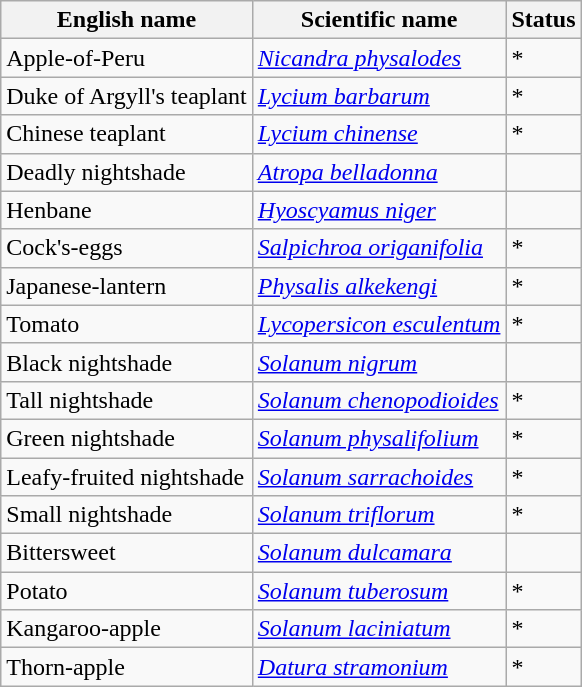<table class="wikitable" |>
<tr>
<th>English name</th>
<th>Scientific name</th>
<th>Status</th>
</tr>
<tr>
<td>Apple-of-Peru</td>
<td><em><a href='#'>Nicandra physalodes</a></em></td>
<td>*</td>
</tr>
<tr>
<td>Duke of Argyll's teaplant</td>
<td><em><a href='#'>Lycium barbarum</a></em></td>
<td>*</td>
</tr>
<tr>
<td>Chinese teaplant</td>
<td><em><a href='#'>Lycium chinense</a></em></td>
<td>*</td>
</tr>
<tr>
<td>Deadly nightshade</td>
<td><em><a href='#'>Atropa belladonna</a></em></td>
<td></td>
</tr>
<tr>
<td>Henbane</td>
<td><em><a href='#'>Hyoscyamus niger</a></em></td>
<td></td>
</tr>
<tr>
<td>Cock's-eggs</td>
<td><em><a href='#'>Salpichroa origanifolia</a></em></td>
<td>*</td>
</tr>
<tr>
<td>Japanese-lantern</td>
<td><em><a href='#'>Physalis alkekengi</a></em></td>
<td>*</td>
</tr>
<tr>
<td>Tomato</td>
<td><em><a href='#'>Lycopersicon esculentum</a></em></td>
<td>*</td>
</tr>
<tr>
<td>Black nightshade</td>
<td><em><a href='#'>Solanum nigrum</a></em></td>
<td></td>
</tr>
<tr>
<td>Tall nightshade</td>
<td><em><a href='#'>Solanum chenopodioides</a></em></td>
<td>*</td>
</tr>
<tr>
<td>Green nightshade</td>
<td><em><a href='#'>Solanum physalifolium</a></em></td>
<td>*</td>
</tr>
<tr>
<td>Leafy-fruited nightshade</td>
<td><em><a href='#'>Solanum sarrachoides</a></em></td>
<td>*</td>
</tr>
<tr>
<td>Small nightshade</td>
<td><em><a href='#'>Solanum triflorum</a></em></td>
<td>*</td>
</tr>
<tr>
<td>Bittersweet</td>
<td><em><a href='#'>Solanum dulcamara</a></em></td>
<td></td>
</tr>
<tr>
<td>Potato</td>
<td><em><a href='#'>Solanum tuberosum</a></em></td>
<td>*</td>
</tr>
<tr>
<td>Kangaroo-apple</td>
<td><em><a href='#'>Solanum laciniatum</a></em></td>
<td>*</td>
</tr>
<tr>
<td>Thorn-apple</td>
<td><em><a href='#'>Datura stramonium</a></em></td>
<td>*</td>
</tr>
</table>
